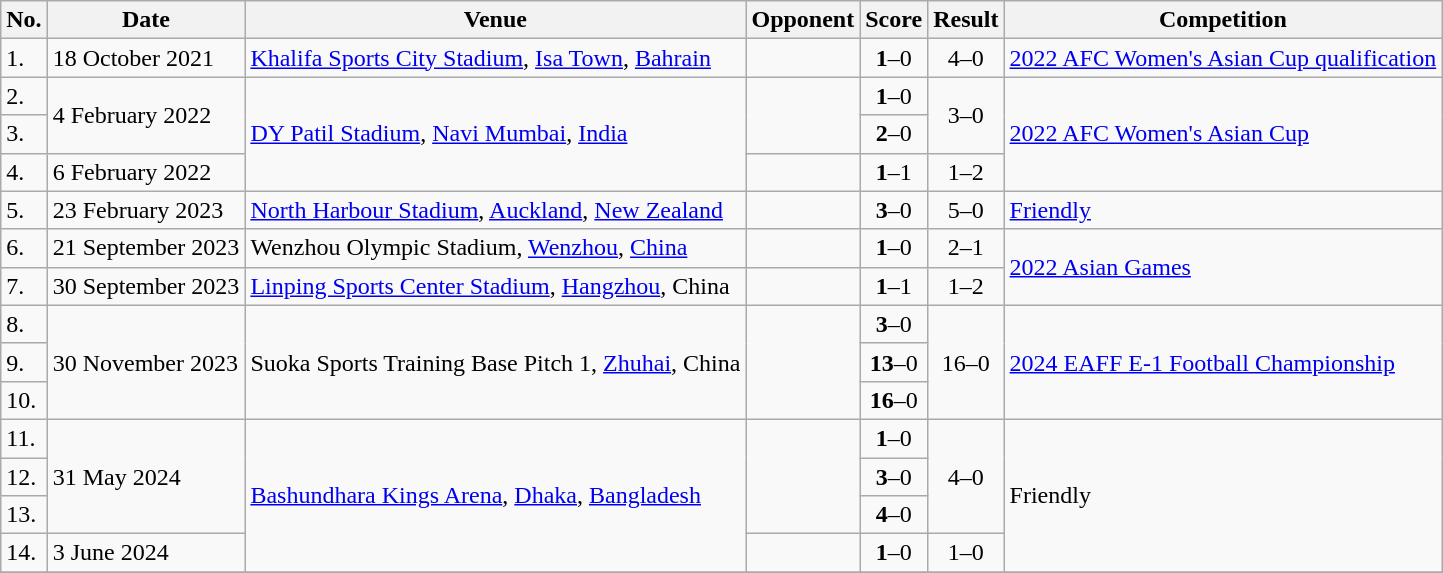<table class="wikitable">
<tr>
<th>No.</th>
<th>Date</th>
<th>Venue</th>
<th>Opponent</th>
<th>Score</th>
<th>Result</th>
<th>Competition</th>
</tr>
<tr>
<td>1.</td>
<td>18 October 2021</td>
<td><a href='#'>Khalifa Sports City Stadium</a>, <a href='#'>Isa Town</a>, <a href='#'>Bahrain</a></td>
<td></td>
<td align=center><strong>1</strong>–0</td>
<td align=center>4–0</td>
<td><a href='#'>2022 AFC Women's Asian Cup qualification</a></td>
</tr>
<tr>
<td>2.</td>
<td rowspan=2>4 February 2022</td>
<td rowspan=3><a href='#'>DY Patil Stadium</a>, <a href='#'>Navi Mumbai</a>, <a href='#'>India</a></td>
<td rowspan=2></td>
<td align=center><strong>1</strong>–0</td>
<td rowspan=2 align=center>3–0</td>
<td rowspan=3><a href='#'>2022 AFC Women's Asian Cup</a></td>
</tr>
<tr>
<td>3.</td>
<td align=center><strong>2</strong>–0</td>
</tr>
<tr>
<td>4.</td>
<td>6 February 2022</td>
<td></td>
<td align=center><strong>1</strong>–1</td>
<td align=center>1–2</td>
</tr>
<tr>
<td>5.</td>
<td>23 February 2023</td>
<td><a href='#'>North Harbour Stadium</a>, <a href='#'>Auckland</a>, <a href='#'>New Zealand</a></td>
<td></td>
<td align=center><strong>3</strong>–0</td>
<td align=center>5–0</td>
<td><a href='#'>Friendly</a></td>
</tr>
<tr>
<td>6.</td>
<td>21 September 2023</td>
<td>Wenzhou Olympic Stadium, <a href='#'>Wenzhou</a>, <a href='#'>China</a></td>
<td></td>
<td align=center><strong>1</strong>–0</td>
<td align=center>2–1</td>
<td rowspan=2><a href='#'>2022 Asian Games</a></td>
</tr>
<tr>
<td>7.</td>
<td>30 September 2023</td>
<td><a href='#'>Linping Sports Center Stadium</a>, <a href='#'>Hangzhou</a>, China</td>
<td></td>
<td align=center><strong>1</strong>–1</td>
<td align=center>1–2 </td>
</tr>
<tr>
<td>8.</td>
<td rowspan=3>30 November 2023</td>
<td rowspan=3>Suoka Sports Training Base Pitch 1, <a href='#'>Zhuhai</a>, China</td>
<td rowspan=3></td>
<td align=center><strong>3</strong>–0</td>
<td rowspan=3 align=center>16–0</td>
<td rowspan=3><a href='#'>2024 EAFF E-1 Football Championship</a></td>
</tr>
<tr>
<td>9.</td>
<td align=center><strong>13</strong>–0</td>
</tr>
<tr>
<td>10.</td>
<td align=center><strong>16</strong>–0</td>
</tr>
<tr>
<td>11.</td>
<td rowspan=3>31 May 2024</td>
<td rowspan=4><a href='#'>Bashundhara Kings Arena</a>, <a href='#'>Dhaka</a>, <a href='#'>Bangladesh</a></td>
<td rowspan=3></td>
<td align=center><strong>1</strong>–0</td>
<td rowspan=3 align=center>4–0</td>
<td rowspan=4>Friendly</td>
</tr>
<tr>
<td>12.</td>
<td align=center><strong>3</strong>–0</td>
</tr>
<tr>
<td>13.</td>
<td align=center><strong>4</strong>–0</td>
</tr>
<tr>
<td>14.</td>
<td>3 June 2024</td>
<td></td>
<td align=center><strong>1</strong>–0</td>
<td align=center>1–0</td>
</tr>
<tr>
</tr>
</table>
